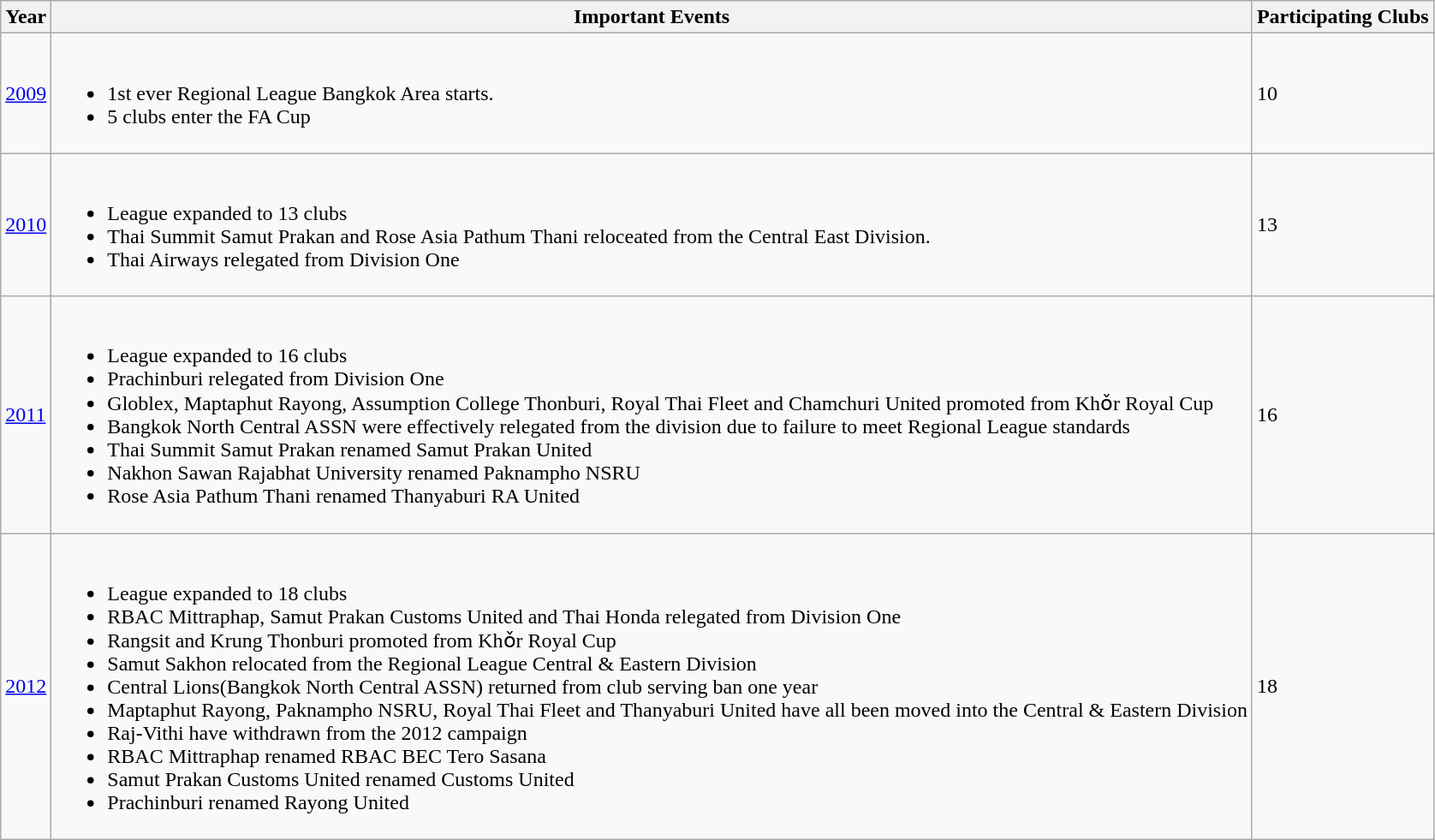<table class="wikitable">
<tr>
<th>Year</th>
<th>Important Events</th>
<th>Participating Clubs</th>
</tr>
<tr>
<td><a href='#'>2009</a></td>
<td><br><ul><li>1st ever Regional League Bangkok Area starts.</li><li>5 clubs enter the FA Cup</li></ul></td>
<td>10</td>
</tr>
<tr>
<td><a href='#'>2010</a></td>
<td><br><ul><li>League expanded to 13 clubs</li><li>Thai Summit Samut Prakan and Rose Asia Pathum Thani reloceated from the Central East Division.</li><li>Thai Airways relegated from Division One</li></ul></td>
<td>13</td>
</tr>
<tr>
<td><a href='#'>2011</a></td>
<td><br><ul><li>League expanded to 16 clubs</li><li>Prachinburi relegated from Division One</li><li>Globlex, Maptaphut Rayong, Assumption College Thonburi, Royal Thai Fleet and Chamchuri United promoted from Khǒr Royal Cup</li><li>Bangkok North Central ASSN were effectively relegated from the division due to failure to meet Regional League standards</li><li>Thai Summit Samut Prakan renamed Samut Prakan United</li><li>Nakhon Sawan Rajabhat University renamed Paknampho NSRU</li><li>Rose Asia Pathum Thani renamed Thanyaburi RA United</li></ul></td>
<td>16</td>
</tr>
<tr>
<td><a href='#'>2012</a></td>
<td><br><ul><li>League expanded to 18 clubs</li><li>RBAC Mittraphap, Samut Prakan Customs United and Thai Honda relegated from Division One</li><li>Rangsit and Krung Thonburi promoted from Khǒr Royal Cup</li><li>Samut Sakhon relocated from the Regional League Central & Eastern Division</li><li>Central Lions(Bangkok North Central ASSN) returned from club serving ban one year</li><li>Maptaphut Rayong, Paknampho NSRU, Royal Thai Fleet and Thanyaburi United have all been moved into the Central & Eastern Division</li><li>Raj-Vithi have withdrawn from the 2012 campaign</li><li>RBAC Mittraphap renamed RBAC BEC Tero Sasana</li><li>Samut Prakan Customs United renamed Customs United</li><li>Prachinburi renamed Rayong United</li></ul></td>
<td>18</td>
</tr>
</table>
